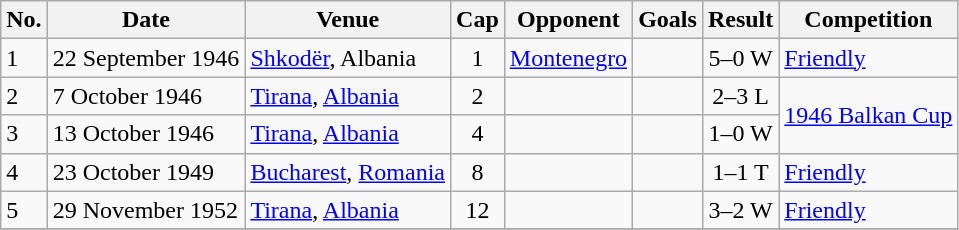<table class="wikitable sortable plainrowheaders">
<tr>
<th>No.</th>
<th>Date</th>
<th>Venue</th>
<th>Cap</th>
<th>Opponent</th>
<th>Goals</th>
<th>Result</th>
<th>Competition</th>
</tr>
<tr>
<td>1</td>
<td>22 September 1946</td>
<td><a href='#'>Shkodër</a>, Albania</td>
<td align=center>1</td>
<td> <a href='#'>Montenegro</a></td>
<td align=center> </td>
<td align=center>5–0 W</td>
<td><a href='#'>Friendly</a></td>
</tr>
<tr>
<td>2</td>
<td>7 October 1946</td>
<td><a href='#'>Tirana</a>, <a href='#'>Albania</a></td>
<td align=center>2</td>
<td></td>
<td align=center></td>
<td align=center>2–3 L</td>
<td rowspan=2><a href='#'>1946 Balkan Cup</a></td>
</tr>
<tr>
<td>3</td>
<td>13 October 1946</td>
<td><a href='#'>Tirana</a>, <a href='#'>Albania</a></td>
<td align=center>4</td>
<td></td>
<td align=center></td>
<td align=center>1–0 W</td>
</tr>
<tr>
<td>4</td>
<td>23 October 1949</td>
<td><a href='#'>Bucharest</a>, <a href='#'>Romania</a></td>
<td align=center>8</td>
<td></td>
<td align=center></td>
<td align=center>1–1 T</td>
<td><a href='#'>Friendly</a></td>
</tr>
<tr>
<td>5</td>
<td>29 November 1952</td>
<td><a href='#'>Tirana</a>, <a href='#'>Albania</a></td>
<td align=center>12</td>
<td></td>
<td align=center></td>
<td align=center>3–2 W</td>
<td><a href='#'>Friendly</a></td>
</tr>
<tr>
</tr>
</table>
